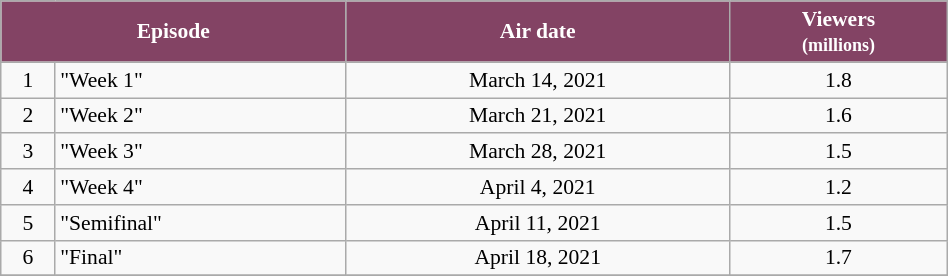<table class="wikitable" style="text-align:center; font-size:90%; width: 50%">
<tr>
<th style="background:#834364; color:white;" colspan="2">Episode</th>
<th style="background:#834364; color:white;">Air date</th>
<th style="background:#834364; color:white;">Viewers<br><small>(millions)</small></th>
</tr>
<tr>
<td>1</td>
<td style="text-align:left;">"Week 1"</td>
<td>March 14, 2021</td>
<td>1.8</td>
</tr>
<tr>
<td>2</td>
<td style="text-align:left;">"Week 2"</td>
<td>March 21, 2021</td>
<td>1.6</td>
</tr>
<tr>
<td>3</td>
<td style="text-align:left;">"Week 3"</td>
<td>March 28, 2021</td>
<td>1.5</td>
</tr>
<tr>
<td>4</td>
<td style="text-align:left;">"Week 4"</td>
<td>April 4, 2021</td>
<td>1.2</td>
</tr>
<tr>
<td>5</td>
<td style="text-align:left;">"Semifinal"</td>
<td>April 11, 2021</td>
<td>1.5</td>
</tr>
<tr>
<td>6</td>
<td style="text-align:left;">"Final"</td>
<td>April 18, 2021</td>
<td>1.7</td>
</tr>
<tr>
</tr>
</table>
